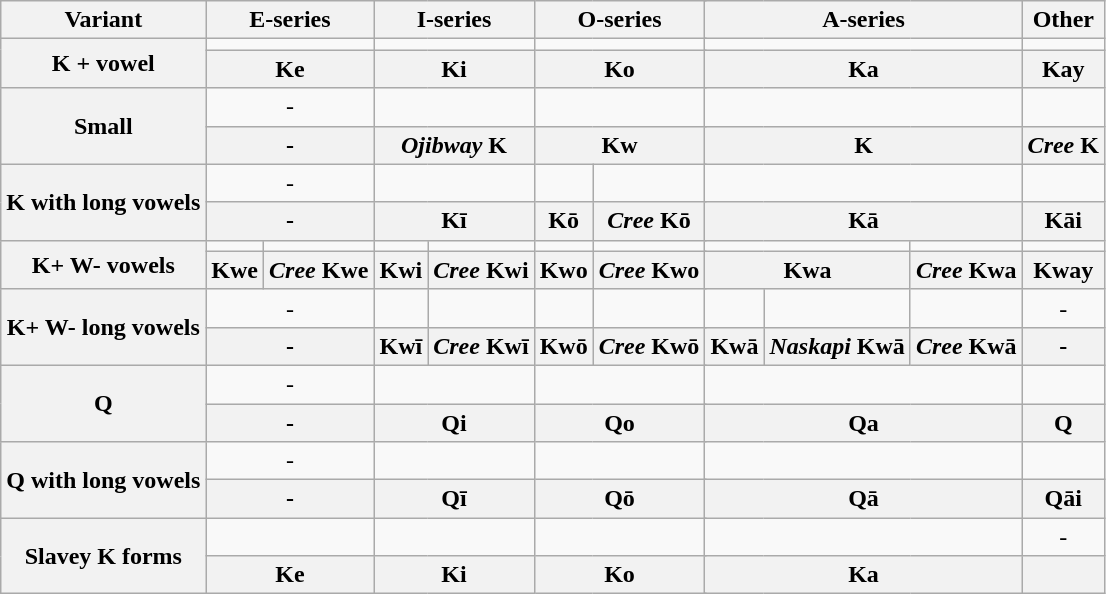<table class=wikitable style="align:center;">
<tr>
<th>Variant</th>
<th colspan=2>E-series</th>
<th colspan=2>I-series</th>
<th colspan=3>O-series</th>
<th colspan=3>A-series</th>
<th>Other</th>
</tr>
<tr align="center">
<th rowspan=2>K + vowel</th>
<td colspan=2></td>
<td colspan=2></td>
<td colspan=3></td>
<td colspan=3></td>
<td></td>
</tr>
<tr>
<th colspan=2>Ke</th>
<th colspan=2>Ki</th>
<th colspan=3>Ko</th>
<th colspan=3>Ka</th>
<th>Kay</th>
</tr>
<tr align="center">
<th rowspan=2>Small</th>
<td colspan=2>-</td>
<td colspan=2></td>
<td colspan=3></td>
<td colspan=3></td>
<td></td>
</tr>
<tr>
<th colspan=2>-</th>
<th colspan=2><em>Ojibway</em> K</th>
<th colspan=3>Kw</th>
<th colspan=3>K</th>
<th><em>Cree</em> K</th>
</tr>
<tr align="center">
<th rowspan=2>K with long vowels</th>
<td colspan=2>-</td>
<td colspan=2></td>
<td></td>
<td colspan=2></td>
<td colspan=3></td>
<td></td>
</tr>
<tr>
<th colspan=2>-</th>
<th colspan=2>Kī</th>
<th>Kō</th>
<th colspan=2><em>Cree</em> Kō</th>
<th colspan=3>Kā</th>
<th>Kāi</th>
</tr>
<tr align="center">
<th rowspan=2>K+ W- vowels</th>
<td></td>
<td></td>
<td></td>
<td></td>
<td></td>
<td colspan=2></td>
<td colspan=2></td>
<td></td>
<td></td>
</tr>
<tr>
<th>Kwe</th>
<th><em>Cree</em> Kwe</th>
<th>Kwi</th>
<th><em>Cree</em> Kwi</th>
<th>Kwo</th>
<th colspan=2><em>Cree</em> Kwo</th>
<th colspan=2>Kwa</th>
<th><em>Cree</em> Kwa</th>
<th>Kway</th>
</tr>
<tr align="center">
<th rowspan=2>K+ W- long vowels</th>
<td colspan=2>-</td>
<td></td>
<td></td>
<td></td>
<td colspan=2></td>
<td></td>
<td></td>
<td></td>
<td>-</td>
</tr>
<tr>
<th colspan=2>-</th>
<th>Kwī</th>
<th><em>Cree</em> Kwī</th>
<th>Kwō</th>
<th colspan=2><em>Cree</em> Kwō</th>
<th>Kwā</th>
<th><em>Naskapi</em> Kwā</th>
<th><em>Cree</em> Kwā</th>
<th>-</th>
</tr>
<tr align="center">
<th rowspan=2>Q</th>
<td colspan=2>-</td>
<td colspan=2></td>
<td colspan=3></td>
<td colspan=3></td>
<td></td>
</tr>
<tr>
<th colspan=2>-</th>
<th colspan=2>Qi</th>
<th colspan=3>Qo</th>
<th colspan=3>Qa</th>
<th>Q</th>
</tr>
<tr align="center">
<th rowspan=2>Q with long vowels</th>
<td colspan=2>-</td>
<td colspan=2></td>
<td colspan=3></td>
<td colspan=3></td>
<td></td>
</tr>
<tr>
<th colspan=2>-</th>
<th colspan=2>Qī</th>
<th colspan=3>Qō</th>
<th colspan=3>Qā</th>
<th>Qāi</th>
</tr>
<tr align="center">
<th rowspan=2>Slavey K forms</th>
<td colspan=2></td>
<td colspan=2></td>
<td colspan=3></td>
<td colspan=3></td>
<td>-</td>
</tr>
<tr>
<th colspan=2>Ke</th>
<th colspan=2>Ki</th>
<th colspan=3>Ko</th>
<th colspan=3>Ka</th>
<th></th>
</tr>
</table>
